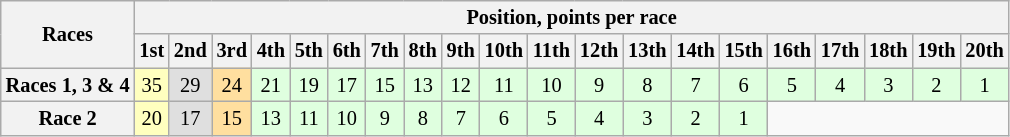<table class="wikitable" style="font-size:85%; text-align:center">
<tr>
<th rowspan="2">Races</th>
<th colspan="20">Position, points per race</th>
</tr>
<tr>
<th>1st</th>
<th>2nd</th>
<th>3rd</th>
<th>4th</th>
<th>5th</th>
<th>6th</th>
<th>7th</th>
<th>8th</th>
<th>9th</th>
<th>10th</th>
<th>11th</th>
<th>12th</th>
<th>13th</th>
<th>14th</th>
<th>15th</th>
<th>16th</th>
<th>17th</th>
<th>18th</th>
<th>19th</th>
<th>20th</th>
</tr>
<tr>
<th>Races 1, 3 & 4</th>
<td bgcolor="#ffffbf">35</td>
<td bgcolor="#dfdfdf">29</td>
<td bgcolor="#ffdf9f">24</td>
<td bgcolor="#dfffdf">21</td>
<td bgcolor="#dfffdf">19</td>
<td bgcolor="#dfffdf">17</td>
<td bgcolor="#dfffdf">15</td>
<td bgcolor="#dfffdf">13</td>
<td bgcolor="#dfffdf">12</td>
<td bgcolor="#dfffdf">11</td>
<td bgcolor="#dfffdf">10</td>
<td bgcolor="#dfffdf">9</td>
<td bgcolor="#dfffdf">8</td>
<td bgcolor="#dfffdf">7</td>
<td bgcolor="#dfffdf">6</td>
<td bgcolor="#dfffdf">5</td>
<td bgcolor="#dfffdf">4</td>
<td bgcolor="#dfffdf">3</td>
<td bgcolor="#dfffdf">2</td>
<td bgcolor="#dfffdf">1</td>
</tr>
<tr>
<th>Race 2</th>
<td bgcolor="#ffffbf">20</td>
<td bgcolor="#dfdfdf">17</td>
<td bgcolor="#ffdf9f">15</td>
<td bgcolor="#dfffdf">13</td>
<td bgcolor="#dfffdf">11</td>
<td bgcolor="#dfffdf">10</td>
<td bgcolor="#dfffdf">9</td>
<td bgcolor="#dfffdf">8</td>
<td bgcolor="#dfffdf">7</td>
<td bgcolor="#dfffdf">6</td>
<td bgcolor="#dfffdf">5</td>
<td bgcolor="#dfffdf">4</td>
<td bgcolor="#dfffdf">3</td>
<td bgcolor="#dfffdf">2</td>
<td bgcolor="#dfffdf">1</td>
</tr>
</table>
